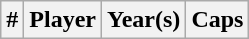<table class="wikitable sortable">
<tr>
<th width=>#</th>
<th width=>Player</th>
<th width=>Year(s)</th>
<th width=>Caps<br></th>
</tr>
</table>
